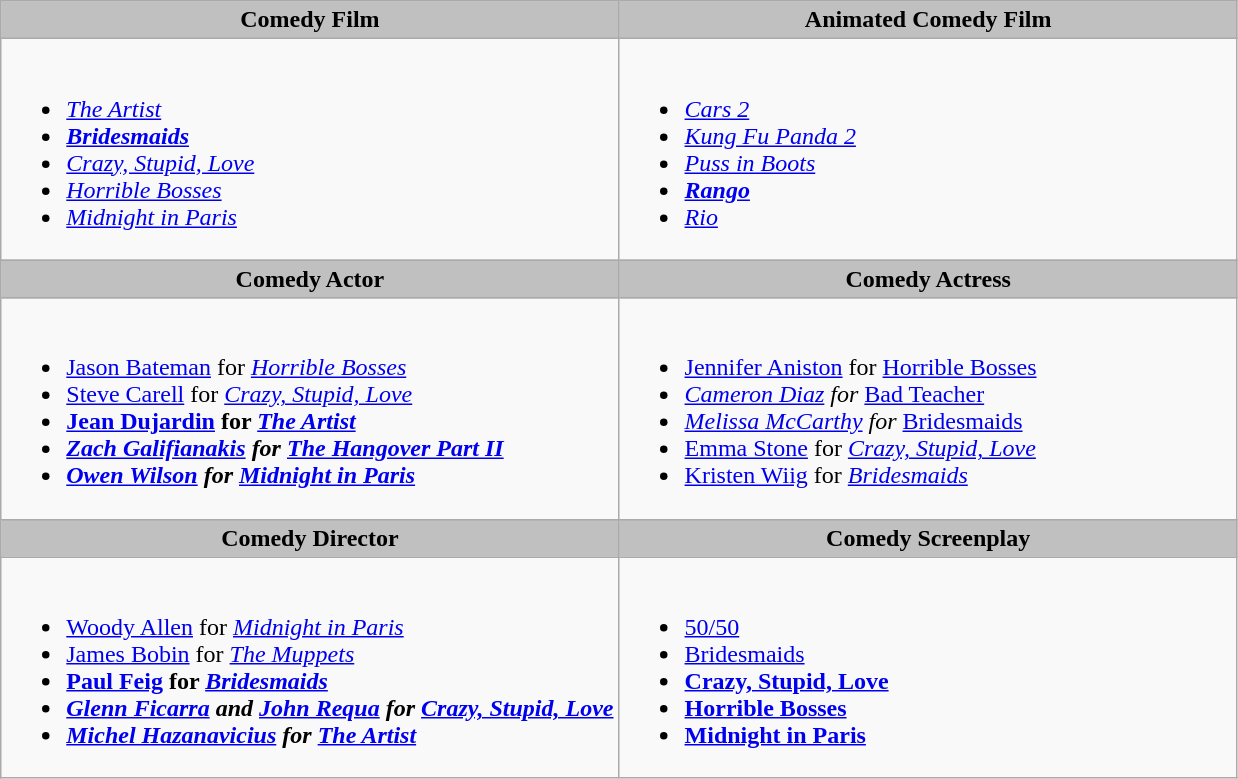<table class=wikitable>
<tr>
<th style="background:silver" width="50%">Comedy Film</th>
<th style="background:silver" width="50%">Animated Comedy Film</th>
</tr>
<tr>
<td valign="top"><br><ul><li><em><a href='#'>The Artist</a></em></li><li><strong><em><a href='#'>Bridesmaids</a></em></strong></li><li><em><a href='#'>Crazy, Stupid, Love</a></em></li><li><em><a href='#'>Horrible Bosses</a></em></li><li><em><a href='#'>Midnight in Paris</a></em></li></ul></td>
<td valign="top"><br><ul><li><em><a href='#'>Cars 2</a></em></li><li><em><a href='#'>Kung Fu Panda 2</a></em></li><li><em><a href='#'>Puss in Boots</a></em></li><li><strong><em><a href='#'>Rango</a></em></strong></li><li><em><a href='#'>Rio</a></em></li></ul></td>
</tr>
<tr>
<th style="background:silver" width="50%">Comedy Actor</th>
<th style="background:silver" width="50%">Comedy Actress</th>
</tr>
<tr>
<td valign="top"><br><ul><li><a href='#'>Jason Bateman</a> for <em><a href='#'>Horrible Bosses</a></em></li><li><a href='#'>Steve Carell</a> for <em><a href='#'>Crazy, Stupid, Love</a></em></li><li><strong><a href='#'>Jean Dujardin</a> for <em><a href='#'>The Artist</a><strong><em></li><li><a href='#'>Zach Galifianakis</a> for </em><a href='#'>The Hangover Part II</a><em></li><li><a href='#'>Owen Wilson</a> for </em><a href='#'>Midnight in Paris</a><em></li></ul></td>
<td valign="top"><br><ul><li><a href='#'>Jennifer Aniston</a> for </em><a href='#'>Horrible Bosses</a><em></li><li><a href='#'>Cameron Diaz</a> for </em><a href='#'>Bad Teacher</a><em></li><li></strong><a href='#'>Melissa McCarthy</a> for </em><a href='#'>Bridesmaids</a></em></strong></li><li><a href='#'>Emma Stone</a> for <em><a href='#'>Crazy, Stupid, Love</a></em></li><li><a href='#'>Kristen Wiig</a> for <em><a href='#'>Bridesmaids</a></em></li></ul></td>
</tr>
<tr>
<th style="background:silver" width="50%">Comedy Director</th>
<th style="background:silver" width="50%">Comedy Screenplay</th>
</tr>
<tr>
<td valign="top"><br><ul><li><a href='#'>Woody Allen</a> for <em><a href='#'>Midnight in Paris</a></em></li><li><a href='#'>James Bobin</a> for <em><a href='#'>The Muppets</a></em></li><li><strong><a href='#'>Paul Feig</a> for <em><a href='#'>Bridesmaids</a><strong><em></li><li><a href='#'>Glenn Ficarra</a> and <a href='#'>John Requa</a> for </em><a href='#'>Crazy, Stupid, Love</a><em></li><li><a href='#'>Michel Hazanavicius</a> for </em><a href='#'>The Artist</a><em></li></ul></td>
<td valign="top"><br><ul><li></em><a href='#'>50/50</a><em></li><li></em></strong><a href='#'>Bridesmaids</a><strong><em></li><li></em><a href='#'>Crazy, Stupid, Love</a><em></li><li></em><a href='#'>Horrible Bosses</a><em></li><li></em><a href='#'>Midnight in Paris</a><em></li></ul></td>
</tr>
</table>
